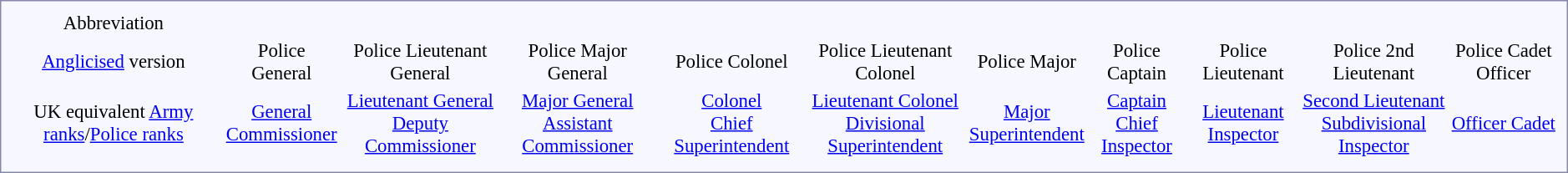<table style="border:1px solid #8888aa; background-color:#f7f8ff; padding:5px; font-size:95%; margin: 0px 12px 12px 0px;">
<tr align="center">
<td>Abbreviation</td>
<td colspan=2 rowspan=3></td>
<td colspan=2><big></big></td>
<td colspan=2><big></big></td>
<td colspan=2><big></big></td>
<td colspan=2></td>
<td colspan=2><big></big></td>
<td colspan=2><big></big></td>
<td colspan=2><big></big></td>
<td colspan=2><big></big></td>
<td colspan=3><big></big></td>
<td colspan=3><big></big></td>
<td colspan=12><big></big></td>
</tr>
<tr align="center">
<td><a href='#'>Anglicised</a> version</td>
<td colspan=2>Police General</td>
<td colspan=2>Police Lieutenant General</td>
<td colspan=2>Police Major General</td>
<td colspan=2></td>
<td colspan=2>Police Colonel</td>
<td colspan=2>Police Lieutenant Colonel</td>
<td colspan=2>Police Major</td>
<td colspan=2>Police Captain</td>
<td colspan=3>Police Lieutenant</td>
<td colspan=3>Police 2nd Lieutenant</td>
<td colspan=12>Police Cadet Officer</td>
</tr>
<tr align="center">
<td>UK equivalent <a href='#'>Army ranks</a>/<a href='#'>Police ranks</a></td>
<td colspan=2><a href='#'>General</a><br> <a href='#'>Commissioner</a></td>
<td colspan=2><a href='#'>Lieutenant General</a><br> <a href='#'>Deputy Commissioner</a></td>
<td colspan=2><a href='#'>Major General</a><br> <a href='#'>Assistant Commissioner</a></td>
<td colspan=2></td>
<td colspan=2><a href='#'>Colonel</a><br><a href='#'>Chief Superintendent</a></td>
<td colspan=2><a href='#'>Lieutenant Colonel</a><br> <a href='#'>Divisional Superintendent</a></td>
<td colspan=2><a href='#'>Major</a><br> <a href='#'>Superintendent</a></td>
<td colspan=2><a href='#'>Captain</a><br> <a href='#'>Chief Inspector</a></td>
<td colspan=3><a href='#'>Lieutenant</a><br> <a href='#'>Inspector</a></td>
<td colspan=3><a href='#'>Second Lieutenant</a><br> <a href='#'>Subdivisional Inspector</a></td>
<td colspan=12><a href='#'>Officer Cadet</a></td>
</tr>
<tr>
<td colspan="4"></td>
</tr>
</table>
